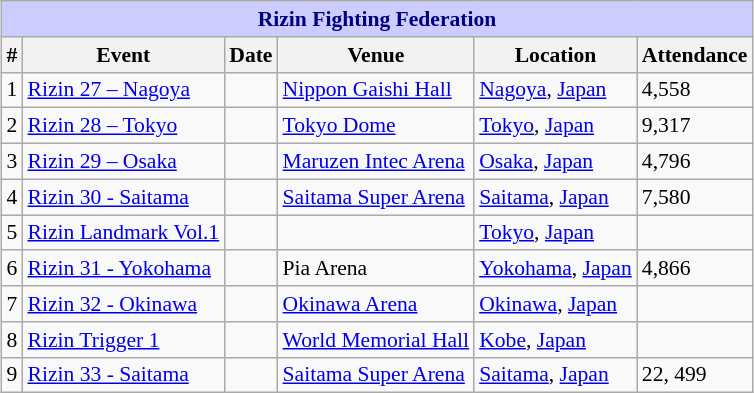<table class="sortable wikitable succession-box" style="margin:1.0em auto; font-size:90%;">
<tr>
<th colspan=9 style="background-color: #ccf; color: #000080; text-align: center;"><strong>Rizin Fighting Federation</strong></th>
</tr>
<tr>
<th scope="col">#</th>
<th scope="col">Event</th>
<th scope="col">Date</th>
<th scope="col">Venue</th>
<th scope="col">Location</th>
<th scope="col">Attendance</th>
</tr>
<tr>
<td align=center>1</td>
<td><a href='#'>Rizin 27 – Nagoya</a></td>
<td></td>
<td><a href='#'>Nippon Gaishi Hall</a></td>
<td> <a href='#'>Nagoya</a>, <a href='#'>Japan</a></td>
<td>4,558</td>
</tr>
<tr>
<td align=center>2</td>
<td><a href='#'>Rizin 28 – Tokyo</a></td>
<td></td>
<td><a href='#'>Tokyo Dome</a></td>
<td> <a href='#'>Tokyo</a>, <a href='#'>Japan</a></td>
<td>9,317</td>
</tr>
<tr>
<td align=center>3</td>
<td><a href='#'>Rizin 29 – Osaka</a></td>
<td></td>
<td><a href='#'>Maruzen Intec Arena</a></td>
<td> <a href='#'>Osaka</a>, <a href='#'>Japan</a></td>
<td>4,796</td>
</tr>
<tr>
<td align=center>4</td>
<td><a href='#'>Rizin 30 - Saitama</a></td>
<td></td>
<td><a href='#'>Saitama Super Arena</a></td>
<td> <a href='#'>Saitama</a>, <a href='#'>Japan</a></td>
<td>7,580</td>
</tr>
<tr>
<td align=center>5</td>
<td><a href='#'>Rizin Landmark Vol.1</a></td>
<td></td>
<td></td>
<td> <a href='#'>Tokyo</a>, <a href='#'>Japan</a></td>
<td></td>
</tr>
<tr>
<td align=center>6</td>
<td><a href='#'>Rizin 31 - Yokohama</a></td>
<td></td>
<td>Pia Arena</td>
<td> <a href='#'>Yokohama</a>, <a href='#'>Japan</a></td>
<td>4,866</td>
</tr>
<tr>
<td align=center>7</td>
<td><a href='#'>Rizin 32 - Okinawa</a></td>
<td></td>
<td><a href='#'>Okinawa Arena</a></td>
<td> <a href='#'>Okinawa</a>, <a href='#'>Japan</a></td>
<td></td>
</tr>
<tr>
<td align=center>8</td>
<td><a href='#'>Rizin Trigger 1</a></td>
<td></td>
<td><a href='#'>World Memorial Hall</a></td>
<td> <a href='#'>Kobe</a>, <a href='#'>Japan</a></td>
<td></td>
</tr>
<tr>
<td align=center>9</td>
<td><a href='#'>Rizin 33 - Saitama</a></td>
<td></td>
<td><a href='#'>Saitama Super Arena</a></td>
<td> <a href='#'>Saitama</a>, <a href='#'>Japan</a></td>
<td>22, 499</td>
</tr>
</table>
